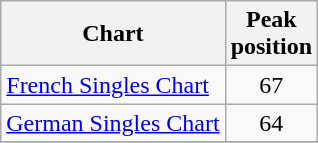<table class="wikitable">
<tr>
<th>Chart</th>
<th>Peak<br>position</th>
</tr>
<tr>
<td><a href='#'>French Singles Chart</a></td>
<td align="center">67</td>
</tr>
<tr>
<td><a href='#'>German Singles Chart</a></td>
<td align="center">64</td>
</tr>
<tr>
</tr>
</table>
